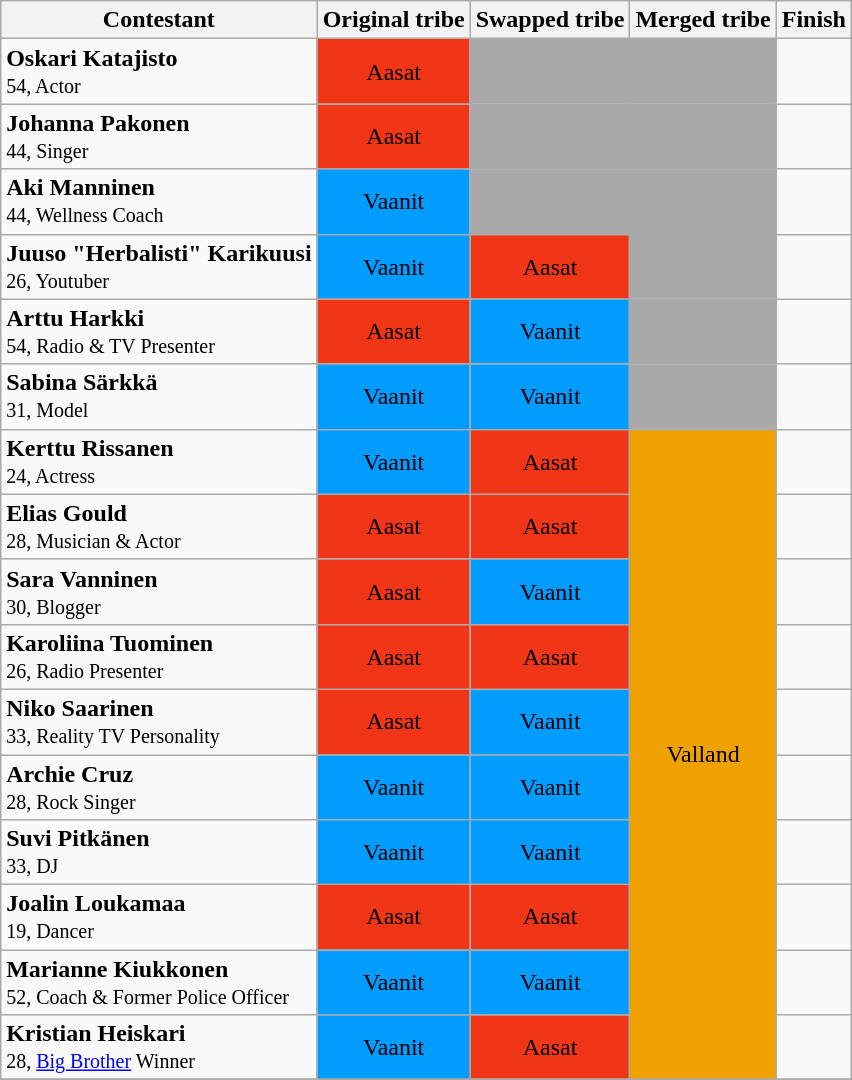<table class="wikitable sortable" style="margin:auto; text-align:center">
<tr>
<th>Contestant</th>
<th>Original tribe</th>
<th>Swapped tribe</th>
<th>Merged tribe</th>
<th>Finish</th>
</tr>
<tr>
<td align="left"><strong>Oskari Katajisto</strong><br><small>54, Actor</small></td>
<td bgcolor="#f13617">Aasat</td>
<td bgcolor="darkgrey"></td>
<td bgcolor="darkgrey"></td>
<td></td>
</tr>
<tr>
<td align="left"><strong>Johanna Pakonen</strong><br><small>44, Singer</small></td>
<td bgcolor="#f13617">Aasat</td>
<td bgcolor="darkgrey"></td>
<td bgcolor="darkgrey"></td>
<td></td>
</tr>
<tr>
<td align="left"><strong>Aki Manninen</strong><br><small>44, Wellness Coach</small></td>
<td bgcolor="#009cff">Vaanit</td>
<td bgcolor="darkgrey"></td>
<td bgcolor="darkgrey"></td>
<td></td>
</tr>
<tr>
<td align="left"><strong>Juuso "Herbalisti" Karikuusi</strong><br><small>26, Youtuber</small></td>
<td bgcolor="#009cff">Vaanit</td>
<td bgcolor="#f13617">Aasat</td>
<td bgcolor="darkgrey"></td>
<td></td>
</tr>
<tr>
<td align="left"><strong>Arttu Harkki</strong><br><small>54, Radio & TV Presenter</small></td>
<td bgcolor="#f13617">Aasat</td>
<td bgcolor="#009cff">Vaanit</td>
<td bgcolor="darkgrey"></td>
<td></td>
</tr>
<tr>
<td align="left"><strong>Sabina Särkkä</strong><br><small>31, Model</small></td>
<td bgcolor="#009cff">Vaanit</td>
<td bgcolor="#009cff">Vaanit</td>
<td bgcolor="darkgrey"></td>
<td></td>
</tr>
<tr>
<td align="left"><strong>Kerttu Rissanen</strong><br><small>24, Actress</small></td>
<td bgcolor="#009cff">Vaanit</td>
<td bgcolor="#f13617">Aasat</td>
<td rowspan="10" bgcolor="#efa100"; color:white;">Valland</td>
<td></td>
</tr>
<tr>
<td align="left"><strong>Elias Gould</strong><br><small>28, Musician & Actor</small></td>
<td bgcolor="#f13617">Aasat</td>
<td bgcolor="#f13617">Aasat</td>
<td></td>
</tr>
<tr>
<td align="left"><strong>Sara Vanninen</strong><br><small>30, Blogger</small></td>
<td bgcolor="#f13617">Aasat</td>
<td bgcolor="#009cff">Vaanit</td>
<td></td>
</tr>
<tr>
<td align="left"><strong>Karoliina Tuominen</strong><br><small>26, Radio Presenter</small></td>
<td bgcolor="#f13617">Aasat</td>
<td bgcolor="#f13617">Aasat</td>
<td></td>
</tr>
<tr>
<td align="left"><strong>Niko Saarinen</strong><br><small>33, Reality TV Personality</small></td>
<td bgcolor="#f13617">Aasat</td>
<td bgcolor="#009cff">Vaanit</td>
<td></td>
</tr>
<tr>
<td align="left"><strong>Archie Cruz</strong><br><small>28, Rock Singer</small></td>
<td bgcolor="#009cff">Vaanit</td>
<td bgcolor="#009cff">Vaanit</td>
<td></td>
</tr>
<tr>
<td align="left"><strong>Suvi Pitkänen</strong><br><small>33, DJ</small></td>
<td bgcolor="#009cff">Vaanit</td>
<td bgcolor="#009cff">Vaanit</td>
<td></td>
</tr>
<tr>
<td align="left"><strong>Joalin Loukamaa</strong><br><small>19, Dancer</small></td>
<td bgcolor="#f13617">Aasat</td>
<td bgcolor="#f13617">Aasat</td>
<td></td>
</tr>
<tr>
<td align="left"><strong>Marianne Kiukkonen</strong><br><small>52, Coach & Former Police Officer</small></td>
<td bgcolor="#009cff">Vaanit</td>
<td bgcolor="#009cff">Vaanit</td>
<td></td>
</tr>
<tr>
<td align="left"><strong>Kristian Heiskari</strong><br><small>28, <a href='#'>Big Brother</a> Winner</small></td>
<td bgcolor="#009cff">Vaanit</td>
<td bgcolor="#f13617">Aasat</td>
<td></td>
</tr>
<tr>
</tr>
</table>
